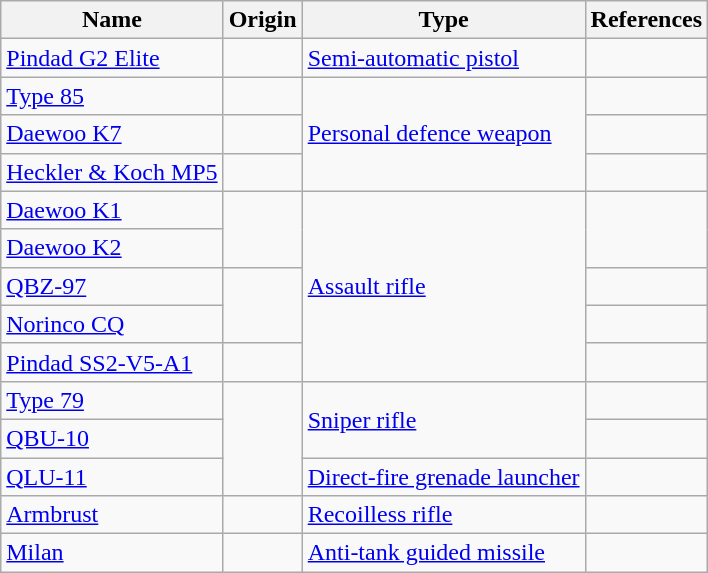<table class="wikitable">
<tr>
<th>Name</th>
<th>Origin</th>
<th>Type</th>
<th>References</th>
</tr>
<tr>
<td><a href='#'>Pindad G2 Elite</a></td>
<td></td>
<td><a href='#'>Semi-automatic pistol</a></td>
<td></td>
</tr>
<tr>
<td><a href='#'>Type 85</a></td>
<td></td>
<td rowspan="3"><a href='#'>Personal defence weapon</a></td>
<td></td>
</tr>
<tr>
<td><a href='#'>Daewoo K7</a></td>
<td></td>
<td></td>
</tr>
<tr>
<td><a href='#'>Heckler & Koch MP5</a></td>
<td></td>
<td></td>
</tr>
<tr>
<td><a href='#'>Daewoo K1</a></td>
<td rowspan="2"></td>
<td rowspan="5"><a href='#'>Assault rifle</a></td>
<td rowspan="2"></td>
</tr>
<tr>
<td><a href='#'>Daewoo K2</a></td>
</tr>
<tr>
<td><a href='#'>QBZ-97</a></td>
<td rowspan="2"></td>
<td></td>
</tr>
<tr>
<td><a href='#'>Norinco CQ</a></td>
<td></td>
</tr>
<tr>
<td><a href='#'>Pindad SS2-V5-A1</a></td>
<td></td>
<td></td>
</tr>
<tr>
<td><a href='#'>Type 79</a></td>
<td rowspan="3"></td>
<td rowspan="2"><a href='#'>Sniper rifle</a></td>
<td></td>
</tr>
<tr>
<td><a href='#'>QBU-10</a></td>
<td></td>
</tr>
<tr>
<td><a href='#'>QLU-11</a></td>
<td><a href='#'>Direct-fire grenade launcher</a></td>
<td></td>
</tr>
<tr>
<td><a href='#'>Armbrust</a></td>
<td></td>
<td><a href='#'>Recoilless rifle</a></td>
<td></td>
</tr>
<tr>
<td><a href='#'>Milan</a></td>
<td><br></td>
<td><a href='#'>Anti-tank guided missile</a></td>
<td></td>
</tr>
</table>
